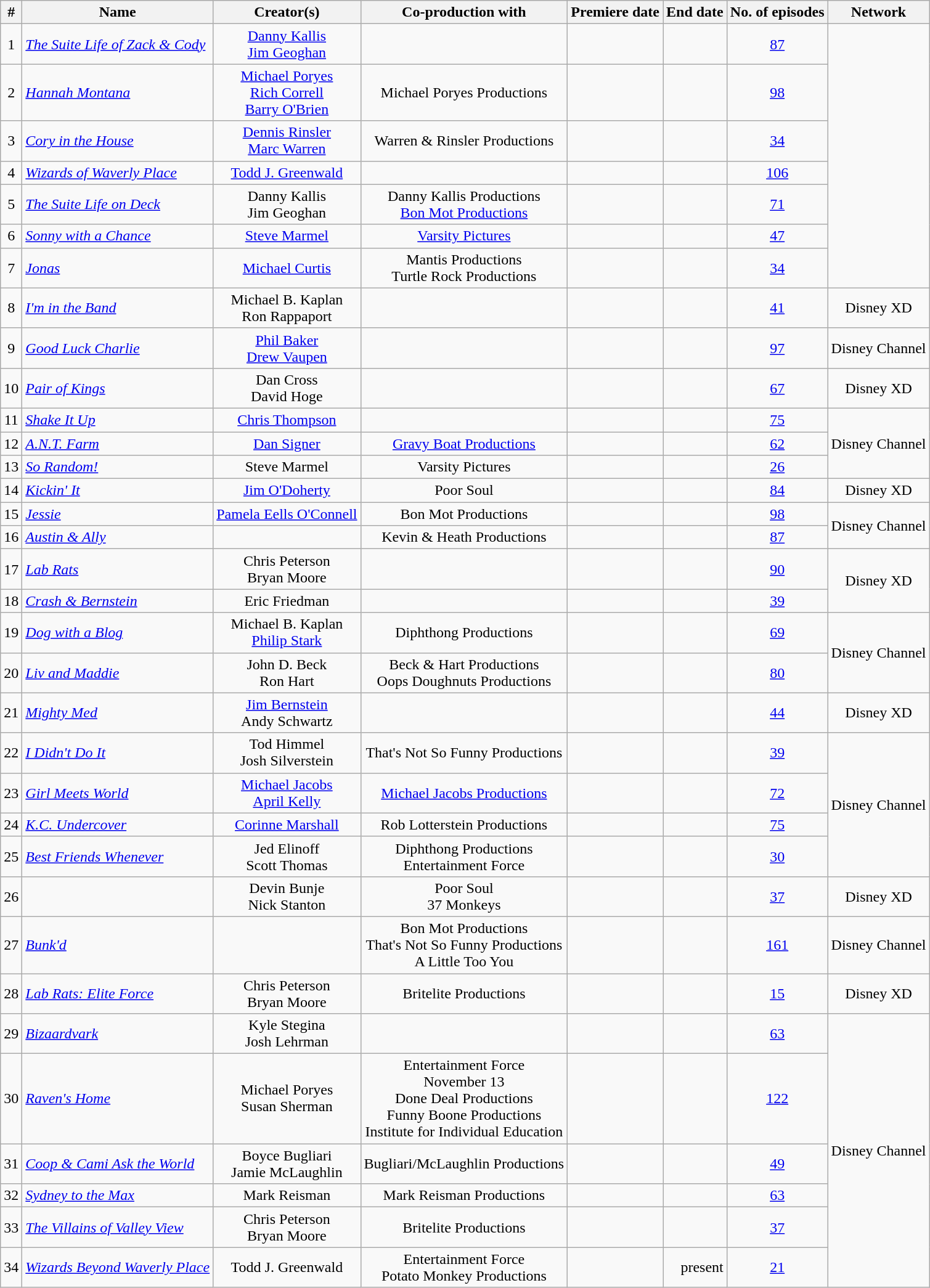<table class="wikitable plainrowheaders sortable" style="text-align: center;">
<tr>
<th scope="col">#</th>
<th scope="col">Name</th>
<th scope="col">Creator(s)</th>
<th scope="col">Co-production with</th>
<th scope="col">Premiere date</th>
<th scope="col">End date</th>
<th scope="col">No. of episodes</th>
<th scope="col">Network</th>
</tr>
<tr>
<td style="text-align:center">1</td>
<td style="text-align:left"><em><a href='#'>The Suite Life of Zack & Cody</a></em></td>
<td><a href='#'>Danny Kallis</a><br><a href='#'>Jim Geoghan</a></td>
<td></td>
<td style="text-align:right"></td>
<td style="text-align:right"></td>
<td style="text-align:center"><a href='#'>87</a></td>
<td style="text-align:center;" rowspan="7"></td>
</tr>
<tr>
<td style="text-align:center">2</td>
<td style="text-align:left"><em><a href='#'>Hannah Montana</a></em></td>
<td><a href='#'>Michael Poryes</a><br><a href='#'>Rich Correll</a><br><a href='#'>Barry O'Brien</a></td>
<td>Michael Poryes Productions</td>
<td style="text-align:right"></td>
<td style="text-align:right"></td>
<td style="text-align:center"><a href='#'>98</a></td>
</tr>
<tr>
<td style="text-align:center">3</td>
<td style="text-align:left"><em><a href='#'>Cory in the House</a></em></td>
<td><a href='#'>Dennis Rinsler</a><br><a href='#'>Marc Warren</a></td>
<td>Warren & Rinsler Productions</td>
<td style="text-align:right"></td>
<td style="text-align:right"></td>
<td style="text-align:center"><a href='#'>34</a></td>
</tr>
<tr>
<td style="text-align:center">4</td>
<td style="text-align:left"><em><a href='#'>Wizards of Waverly Place</a></em></td>
<td><a href='#'>Todd J. Greenwald</a></td>
<td></td>
<td style="text-align:right"></td>
<td style="text-align:right"></td>
<td style="text-align:center"><a href='#'>106</a></td>
</tr>
<tr>
<td style="text-align:center">5</td>
<td style="text-align:left"><em><a href='#'>The Suite Life on Deck</a></em></td>
<td>Danny Kallis<br>Jim Geoghan</td>
<td>Danny Kallis Productions <br><a href='#'>Bon Mot Productions</a> </td>
<td style="text-align:right"></td>
<td style="text-align:right"></td>
<td style="text-align:center"><a href='#'>71</a></td>
</tr>
<tr>
<td style="text-align:center">6</td>
<td style="text-align:left"><em><a href='#'>Sonny with a Chance</a></em></td>
<td><a href='#'>Steve Marmel</a></td>
<td><a href='#'>Varsity Pictures</a></td>
<td style="text-align:right"></td>
<td style="text-align:right"></td>
<td style="text-align:center"><a href='#'>47</a></td>
</tr>
<tr>
<td style="text-align:center">7</td>
<td style="text-align:left"><em><a href='#'>Jonas</a></em></td>
<td><a href='#'>Michael Curtis</a><br></td>
<td>Mantis Productions <br>Turtle Rock Productions</td>
<td style="text-align:right"></td>
<td style="text-align:right"></td>
<td style="text-align:center"><a href='#'>34</a></td>
</tr>
<tr>
<td style="text-align:center">8</td>
<td style="text-align:left"><em><a href='#'>I'm in the Band</a></em></td>
<td>Michael B. Kaplan<br>Ron Rappaport</td>
<td></td>
<td style="text-align:right"></td>
<td style="text-align:right"></td>
<td style="text-align:center"><a href='#'>41</a></td>
<td style="text-align:center">Disney XD</td>
</tr>
<tr>
<td style="text-align:center">9</td>
<td style="text-align:left"><em><a href='#'>Good Luck Charlie</a></em></td>
<td><a href='#'>Phil Baker<br>Drew Vaupen</a></td>
<td></td>
<td style="text-align:right"></td>
<td style="text-align:right"></td>
<td style="text-align:center"><a href='#'>97</a></td>
<td style="text-align:center">Disney Channel</td>
</tr>
<tr>
<td style="text-align:center">10</td>
<td style="text-align:left"><em><a href='#'>Pair of Kings</a></em></td>
<td>Dan Cross<br>David Hoge</td>
<td></td>
<td style="text-align:right"></td>
<td style="text-align:right"></td>
<td style="text-align:center"><a href='#'>67</a></td>
<td style="text-align:center">Disney XD</td>
</tr>
<tr>
<td style="text-align:center">11</td>
<td style="text-align:left"><em><a href='#'>Shake It Up</a></em></td>
<td><a href='#'>Chris Thompson</a></td>
<td></td>
<td style="text-align:right"></td>
<td style="text-align:right"></td>
<td style="text-align:center"><a href='#'>75</a></td>
<td style="text-align:center;" rowspan="3">Disney Channel</td>
</tr>
<tr>
<td style="text-align:center">12</td>
<td style="text-align:left"><em><a href='#'>A.N.T. Farm</a></em></td>
<td><a href='#'>Dan Signer</a></td>
<td><a href='#'>Gravy Boat Productions</a></td>
<td style="text-align:right"></td>
<td style="text-align:right"></td>
<td style="text-align:center"><a href='#'>62</a></td>
</tr>
<tr>
<td style="text-align:center">13</td>
<td style="text-align:left"><em><a href='#'>So Random!</a></em></td>
<td>Steve Marmel</td>
<td>Varsity Pictures</td>
<td style="text-align:right"></td>
<td style="text-align:right"></td>
<td style="text-align:center"><a href='#'>26</a></td>
</tr>
<tr>
<td style="text-align:center">14</td>
<td style="text-align:left"><em><a href='#'>Kickin' It</a></em></td>
<td><a href='#'>Jim O'Doherty</a></td>
<td>Poor Soul</td>
<td style="text-align:right"></td>
<td style="text-align:right"></td>
<td style="text-align:center"><a href='#'>84</a></td>
<td style="text-align:center">Disney XD</td>
</tr>
<tr>
<td style="text-align:center">15</td>
<td style="text-align:left"><em><a href='#'>Jessie</a></em></td>
<td><a href='#'>Pamela Eells O'Connell</a></td>
<td>Bon Mot Productions</td>
<td style="text-align:right"></td>
<td style="text-align:right"></td>
<td style="text-align:center"><a href='#'>98</a></td>
<td style="text-align:center;" rowspan="2">Disney Channel</td>
</tr>
<tr>
<td style="text-align:center">16</td>
<td style="text-align:left"><em><a href='#'>Austin & Ally</a></em></td>
<td><a href='#'><br></a></td>
<td>Kevin & Heath Productions</td>
<td style="text-align:right"></td>
<td style="text-align:right"></td>
<td style="text-align:center"><a href='#'>87</a></td>
</tr>
<tr>
<td style="text-align:center">17</td>
<td style="text-align:left"><em><a href='#'>Lab Rats</a></em></td>
<td>Chris Peterson<br>Bryan Moore</td>
<td></td>
<td style="text-align:right"></td>
<td style="text-align:right"></td>
<td style="text-align:center"><a href='#'>90</a></td>
<td style="text-align:center;" rowspan="2">Disney XD</td>
</tr>
<tr>
<td style="text-align:center">18</td>
<td style="text-align:left"><em><a href='#'>Crash & Bernstein</a></em></td>
<td>Eric Friedman</td>
<td></td>
<td style="text-align:right"></td>
<td style="text-align:right"></td>
<td style="text-align:center"><a href='#'>39</a></td>
</tr>
<tr>
<td style="text-align:center">19</td>
<td style="text-align:left"><em><a href='#'>Dog with a Blog</a></em></td>
<td>Michael B. Kaplan<br><a href='#'>Philip Stark</a></td>
<td>Diphthong Productions</td>
<td style="text-align:right"></td>
<td style="text-align:right"></td>
<td style="text-align:center"><a href='#'>69</a></td>
<td style="text-align:center;" rowspan="2">Disney Channel</td>
</tr>
<tr>
<td style="text-align:center">20</td>
<td style="text-align:left"><em><a href='#'>Liv and Maddie</a></em></td>
<td>John D. Beck<br>Ron Hart</td>
<td>Beck & Hart Productions<br>Oops Doughnuts Productions</td>
<td style="text-align:right"></td>
<td style="text-align:right"></td>
<td style="text-align:center"><a href='#'>80</a></td>
</tr>
<tr>
<td style="text-align:center">21</td>
<td style="text-align:left"><em><a href='#'>Mighty Med</a></em></td>
<td><a href='#'>Jim Bernstein</a><br>Andy Schwartz</td>
<td></td>
<td style="text-align:right"></td>
<td style="text-align:right"></td>
<td style="text-align:center"><a href='#'>44</a></td>
<td style="text-align:center">Disney XD</td>
</tr>
<tr>
<td style="text-align:center">22</td>
<td style="text-align:left"><em><a href='#'>I Didn't Do It</a></em></td>
<td>Tod Himmel<br>Josh Silverstein</td>
<td>That's Not So Funny Productions </td>
<td style="text-align:right"></td>
<td style="text-align:right"></td>
<td style="text-align:center"><a href='#'>39</a></td>
<td style="text-align:center" rowspan=4>Disney Channel</td>
</tr>
<tr>
<td style="text-align:center">23</td>
<td style="text-align:left"><em><a href='#'>Girl Meets World</a></em></td>
<td><a href='#'>Michael Jacobs</a><br><a href='#'>April Kelly</a></td>
<td><a href='#'>Michael Jacobs Productions</a></td>
<td style="text-align:right"></td>
<td style="text-align:right"></td>
<td style="text-align:center"><a href='#'>72</a></td>
</tr>
<tr>
<td style="text-align:center">24</td>
<td style="text-align:left"><em><a href='#'>K.C. Undercover</a></em></td>
<td><a href='#'>Corinne Marshall</a></td>
<td>Rob Lotterstein Productions</td>
<td style="text-align:right"></td>
<td style="text-align:right"></td>
<td style="text-align:center"><a href='#'>75</a></td>
</tr>
<tr>
<td style="text-align:center">25</td>
<td style="text-align:left"><em><a href='#'>Best Friends Whenever</a></em></td>
<td>Jed Elinoff<br>Scott Thomas</td>
<td>Diphthong Productions <br>Entertainment Force</td>
<td style="text-align:right"></td>
<td style="text-align:right"></td>
<td style="text-align:center"><a href='#'>30</a></td>
</tr>
<tr>
<td style="text-align:center">26</td>
<td style="text-align:left"></td>
<td>Devin Bunje<br>Nick Stanton</td>
<td>Poor Soul<br>37 Monkeys </td>
<td style="text-align:right"></td>
<td style="text-align:right"></td>
<td style="text-align:center"><a href='#'>37</a></td>
<td style="text-align:center">Disney XD</td>
</tr>
<tr>
<td style="text-align:center">27</td>
<td style="text-align:left"><em><a href='#'>Bunk'd</a></em></td>
<td></td>
<td>Bon Mot Productions <br>That's Not So Funny Productions <br>A Little Too You </td>
<td style="text-align:right"></td>
<td style="text-align:right"></td>
<td style="text-align:center"><a href='#'>161</a></td>
<td style="text-align:center">Disney Channel</td>
</tr>
<tr>
<td style="text-align:center">28</td>
<td style="text-align:left"><em><a href='#'>Lab Rats: Elite Force</a></em></td>
<td>Chris Peterson<br>Bryan Moore</td>
<td>Britelite Productions</td>
<td style="text-align:right"></td>
<td style="text-align:right"></td>
<td style="text-align:center"><a href='#'>15</a></td>
<td style="text-align:center">Disney XD</td>
</tr>
<tr>
<td style="text-align:center">29</td>
<td style="text-align:left"><em><a href='#'>Bizaardvark</a></em></td>
<td>Kyle Stegina<br>Josh Lehrman</td>
<td></td>
<td style="text-align:right"></td>
<td style="text-align:right"></td>
<td style="text-align:center"><a href='#'>63</a></td>
<td style="text-align:center" rowspan=6>Disney Channel</td>
</tr>
<tr>
<td style="text-align:center">30</td>
<td style="text-align:left"><em><a href='#'>Raven's Home</a></em></td>
<td>Michael Poryes<br>Susan Sherman</td>
<td>Entertainment Force <br>November 13 <br>Done Deal Productions <br>Funny Boone Productions <br>Institute for Individual Education </td>
<td style="text-align:right"></td>
<td style="text-align:right"></td>
<td style="text-align:center"><a href='#'>122</a></td>
</tr>
<tr>
<td style="text-align:center">31</td>
<td style="text-align:left"><em><a href='#'>Coop & Cami Ask the World</a></em></td>
<td>Boyce Bugliari<br>Jamie McLaughlin</td>
<td>Bugliari/McLaughlin Productions</td>
<td style="text-align:right"></td>
<td style="text-align:right"></td>
<td style="text-align:center"><a href='#'>49</a></td>
</tr>
<tr>
<td style="text-align:center">32</td>
<td style="text-align:left"><em><a href='#'>Sydney to the Max</a></em></td>
<td>Mark Reisman</td>
<td>Mark Reisman Productions</td>
<td style="text-align:right"></td>
<td style="text-align:right"></td>
<td style="text-align:center"><a href='#'>63</a></td>
</tr>
<tr>
<td style="text-align:center">33</td>
<td style="text-align:left"><em><a href='#'>The Villains of Valley View</a></em></td>
<td>Chris Peterson<br>Bryan Moore</td>
<td>Britelite Productions</td>
<td style="text-align:right"></td>
<td style="text-align:right"></td>
<td style="text-align:center"><a href='#'>37</a></td>
</tr>
<tr>
<td style="text-align:center">34</td>
<td style="text-align:left"><em><a href='#'>Wizards Beyond Waverly Place</a></em></td>
<td>Todd J. Greenwald</td>
<td>Entertainment Force<br>Potato Monkey Productions</td>
<td style="text-align:right"></td>
<td style="text-align:right">present</td>
<td style="text-align:center"><a href='#'>21</a></td>
</tr>
</table>
